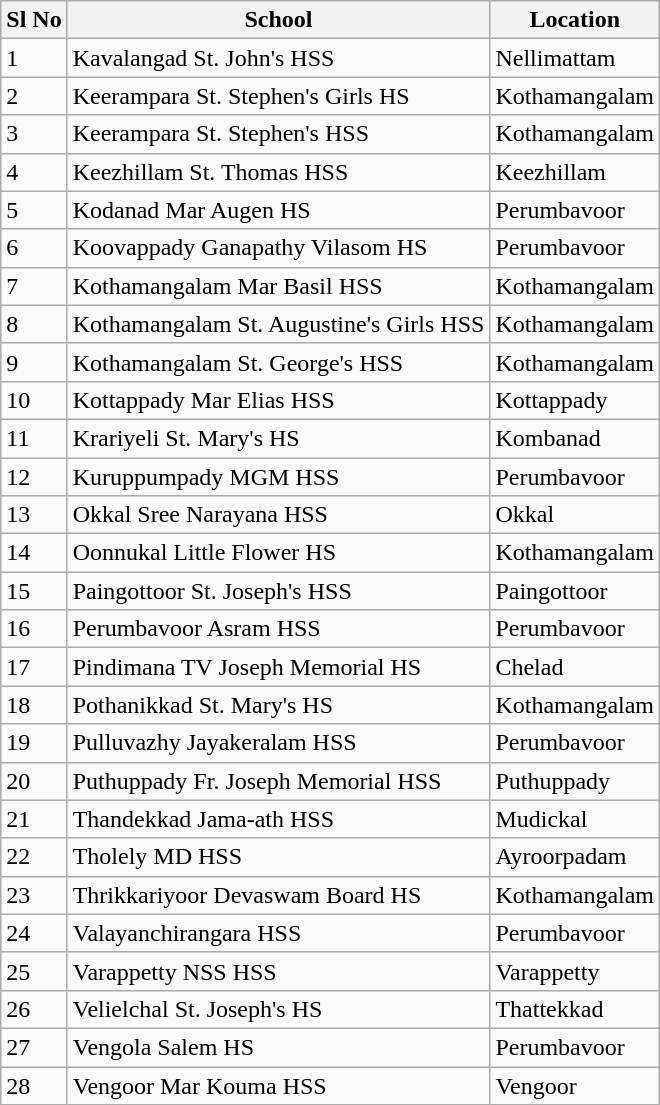<table class="sortable wikitable">
<tr>
<th>Sl No</th>
<th>School</th>
<th>Location</th>
</tr>
<tr>
<td>1</td>
<td>Kavalangad St. John's HSS</td>
<td>Nellimattam</td>
</tr>
<tr>
<td>2</td>
<td>Keerampara St. Stephen's Girls HS</td>
<td>Kothamangalam</td>
</tr>
<tr>
<td>3</td>
<td>Keerampara St. Stephen's HSS</td>
<td>Kothamangalam</td>
</tr>
<tr>
<td>4</td>
<td>Keezhillam St. Thomas HSS</td>
<td>Keezhillam</td>
</tr>
<tr>
<td>5</td>
<td>Kodanad Mar Augen HS</td>
<td>Perumbavoor</td>
</tr>
<tr>
<td>6</td>
<td>Koovappady Ganapathy Vilasom HS</td>
<td>Perumbavoor</td>
</tr>
<tr>
<td>7</td>
<td>Kothamangalam Mar Basil HSS</td>
<td>Kothamangalam</td>
</tr>
<tr>
<td>8</td>
<td>Kothamangalam St. Augustine's Girls HSS</td>
<td>Kothamangalam</td>
</tr>
<tr>
<td>9</td>
<td>Kothamangalam St. George's HSS</td>
<td>Kothamangalam</td>
</tr>
<tr>
<td>10</td>
<td>Kottappady Mar Elias HSS</td>
<td>Kottappady</td>
</tr>
<tr>
<td>11</td>
<td>Krariyeli St. Mary's HS</td>
<td>Kombanad</td>
</tr>
<tr>
<td>12</td>
<td>Kuruppumpady MGM HSS</td>
<td>Perumbavoor</td>
</tr>
<tr>
<td>13</td>
<td>Okkal Sree Narayana HSS</td>
<td>Okkal</td>
</tr>
<tr>
<td>14</td>
<td>Oonnukal Little Flower HS</td>
<td>Kothamangalam</td>
</tr>
<tr>
<td>15</td>
<td>Paingottoor St. Joseph's HSS</td>
<td>Paingottoor</td>
</tr>
<tr>
<td>16</td>
<td>Perumbavoor Asram HSS</td>
<td>Perumbavoor</td>
</tr>
<tr>
<td>17</td>
<td>Pindimana TV Joseph Memorial HS</td>
<td>Chelad</td>
</tr>
<tr>
<td>18</td>
<td>Pothanikkad St. Mary's HS</td>
<td>Kothamangalam</td>
</tr>
<tr>
<td>19</td>
<td>Pulluvazhy Jayakeralam HSS</td>
<td>Perumbavoor</td>
</tr>
<tr>
<td>20</td>
<td>Puthuppady Fr. Joseph Memorial HSS</td>
<td>Puthuppady</td>
</tr>
<tr>
<td>21</td>
<td>Thandekkad Jama-ath HSS</td>
<td>Mudickal</td>
</tr>
<tr>
<td>22</td>
<td>Tholely MD HSS</td>
<td>Ayroorpadam</td>
</tr>
<tr>
<td>23</td>
<td>Thrikkariyoor Devaswam Board HS</td>
<td>Kothamangalam</td>
</tr>
<tr>
<td>24</td>
<td>Valayanchirangara HSS</td>
<td>Perumbavoor</td>
</tr>
<tr>
<td>25</td>
<td>Varappetty NSS HSS</td>
<td>Varappetty</td>
</tr>
<tr>
<td>26</td>
<td>Velielchal St. Joseph's HS</td>
<td>Thattekkad</td>
</tr>
<tr>
<td>27</td>
<td>Vengola Salem HS</td>
<td>Perumbavoor</td>
</tr>
<tr>
<td>28</td>
<td>Vengoor Mar Kouma HSS</td>
<td>Vengoor</td>
</tr>
</table>
